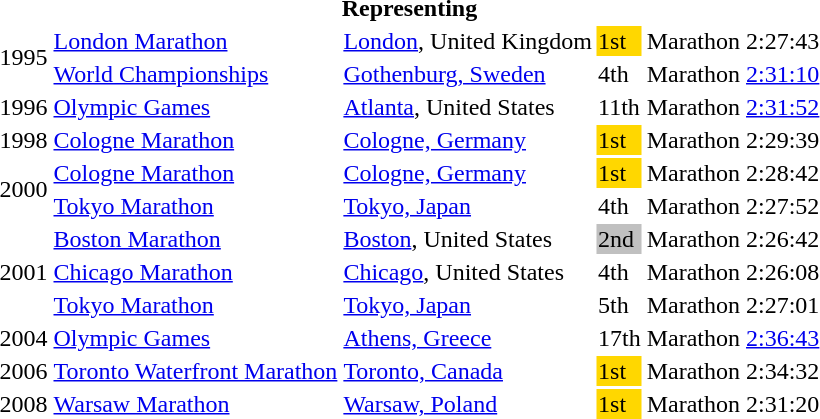<table>
<tr>
<th colspan="6">Representing </th>
</tr>
<tr>
<td rowspan=2>1995</td>
<td><a href='#'>London Marathon</a></td>
<td><a href='#'>London</a>, United Kingdom</td>
<td bgcolor="gold">1st</td>
<td>Marathon</td>
<td>2:27:43</td>
</tr>
<tr>
<td><a href='#'>World Championships</a></td>
<td><a href='#'>Gothenburg, Sweden</a></td>
<td>4th</td>
<td>Marathon</td>
<td><a href='#'>2:31:10</a></td>
</tr>
<tr>
<td>1996</td>
<td><a href='#'>Olympic Games</a></td>
<td><a href='#'>Atlanta</a>, United States</td>
<td>11th</td>
<td>Marathon</td>
<td><a href='#'>2:31:52</a></td>
</tr>
<tr>
<td>1998</td>
<td><a href='#'>Cologne Marathon</a></td>
<td><a href='#'>Cologne, Germany</a></td>
<td bgcolor="gold">1st</td>
<td>Marathon</td>
<td>2:29:39</td>
</tr>
<tr>
<td rowspan=2>2000</td>
<td><a href='#'>Cologne Marathon</a></td>
<td><a href='#'>Cologne, Germany</a></td>
<td bgcolor="gold">1st</td>
<td>Marathon</td>
<td>2:28:42</td>
</tr>
<tr>
<td><a href='#'>Tokyo Marathon</a></td>
<td><a href='#'>Tokyo, Japan</a></td>
<td>4th</td>
<td>Marathon</td>
<td>2:27:52</td>
</tr>
<tr>
<td rowspan=3>2001</td>
<td><a href='#'>Boston Marathon</a></td>
<td><a href='#'>Boston</a>, United States</td>
<td bgcolor="silver">2nd</td>
<td>Marathon</td>
<td>2:26:42</td>
</tr>
<tr>
<td><a href='#'>Chicago Marathon</a></td>
<td><a href='#'>Chicago</a>, United States</td>
<td>4th</td>
<td>Marathon</td>
<td>2:26:08</td>
</tr>
<tr>
<td><a href='#'>Tokyo Marathon</a></td>
<td><a href='#'>Tokyo, Japan</a></td>
<td>5th</td>
<td>Marathon</td>
<td>2:27:01</td>
</tr>
<tr>
<td>2004</td>
<td><a href='#'>Olympic Games</a></td>
<td><a href='#'>Athens, Greece</a></td>
<td>17th</td>
<td>Marathon</td>
<td><a href='#'>2:36:43</a></td>
</tr>
<tr>
<td>2006</td>
<td><a href='#'>Toronto Waterfront Marathon</a></td>
<td><a href='#'>Toronto, Canada</a></td>
<td bgcolor="gold">1st</td>
<td>Marathon</td>
<td>2:34:32</td>
</tr>
<tr>
<td>2008</td>
<td><a href='#'>Warsaw Marathon</a></td>
<td><a href='#'>Warsaw, Poland</a></td>
<td bgcolor="gold">1st</td>
<td>Marathon</td>
<td>2:31:20</td>
</tr>
</table>
